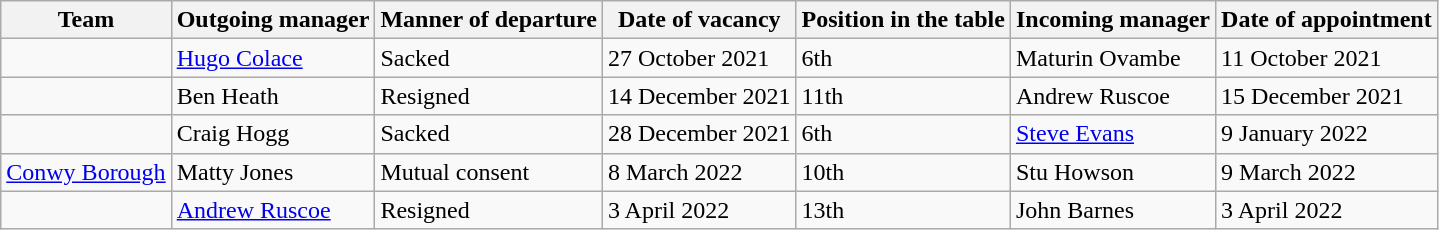<table class="wikitable sortable">
<tr>
<th>Team</th>
<th>Outgoing manager</th>
<th>Manner of departure</th>
<th>Date of vacancy</th>
<th>Position in the table</th>
<th>Incoming manager</th>
<th>Date of appointment</th>
</tr>
<tr>
<td></td>
<td> <a href='#'>Hugo Colace</a></td>
<td>Sacked</td>
<td>27 October 2021</td>
<td>6th</td>
<td> Maturin Ovambe</td>
<td>11 October 2021</td>
</tr>
<tr>
<td></td>
<td> Ben Heath</td>
<td>Resigned</td>
<td>14 December 2021</td>
<td>11th</td>
<td> Andrew Ruscoe</td>
<td>15 December 2021</td>
</tr>
<tr>
<td></td>
<td> Craig Hogg</td>
<td>Sacked</td>
<td>28 December 2021</td>
<td>6th</td>
<td> <a href='#'>Steve Evans</a></td>
<td>9 January 2022</td>
</tr>
<tr>
<td><a href='#'>Conwy Borough</a></td>
<td> Matty Jones</td>
<td>Mutual consent</td>
<td>8 March 2022</td>
<td>10th</td>
<td> Stu Howson</td>
<td>9 March 2022</td>
</tr>
<tr>
<td></td>
<td> <a href='#'>Andrew Ruscoe</a></td>
<td>Resigned</td>
<td>3 April 2022</td>
<td>13th</td>
<td> John Barnes</td>
<td>3 April 2022</td>
</tr>
</table>
